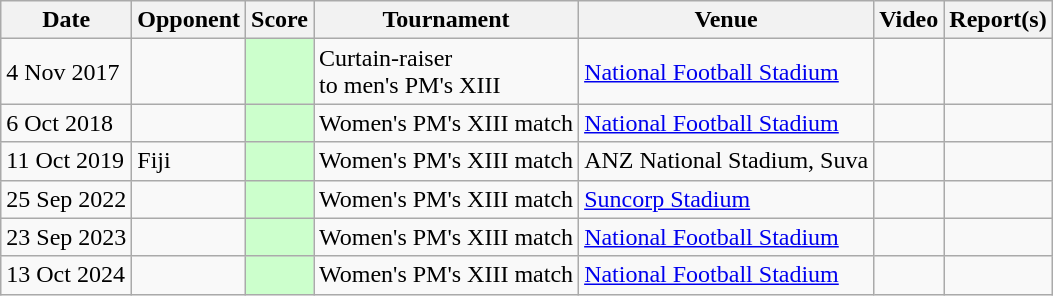<table class=wikitable>
<tr>
<th>Date</th>
<th>Opponent</th>
<th>Score</th>
<th>Tournament</th>
<th>Venue</th>
<th>Video</th>
<th>Report(s)</th>
</tr>
<tr>
<td>4 Nov 2017</td>
<td></td>
<td bgcolor="#CCFFCC"></td>
<td>Curtain-raiser<br>to men's PM's XIII</td>
<td> <a href='#'>National Football Stadium</a></td>
<td align=center></td>
<td></td>
</tr>
<tr>
<td>6 Oct 2018</td>
<td></td>
<td bgcolor="#CCFFCC"></td>
<td>Women's PM's XIII match</td>
<td> <a href='#'>National Football Stadium</a></td>
<td align=center></td>
<td></td>
</tr>
<tr>
<td>11 Oct 2019</td>
<td> Fiji</td>
<td bgcolor="#CCFFCC"></td>
<td>Women's PM's XIII match</td>
<td> ANZ National Stadium, Suva</td>
<td align=center></td>
<td></td>
</tr>
<tr>
<td>25 Sep 2022</td>
<td></td>
<td bgcolor="#CCFFCC"></td>
<td>Women's PM's XIII match</td>
<td> <a href='#'>Suncorp Stadium</a></td>
<td align=center></td>
<td></td>
</tr>
<tr>
<td>23 Sep 2023</td>
<td></td>
<td bgcolor="#CCFFCC"></td>
<td>Women's PM's XIII match</td>
<td> <a href='#'>National Football Stadium</a></td>
<td align=center></td>
<td></td>
</tr>
<tr>
<td>13 Oct 2024</td>
<td></td>
<td bgcolor="#CCFFCC"></td>
<td>Women's PM's XIII match</td>
<td> <a href='#'>National Football Stadium</a></td>
<td align=center></td>
<td></td>
</tr>
</table>
